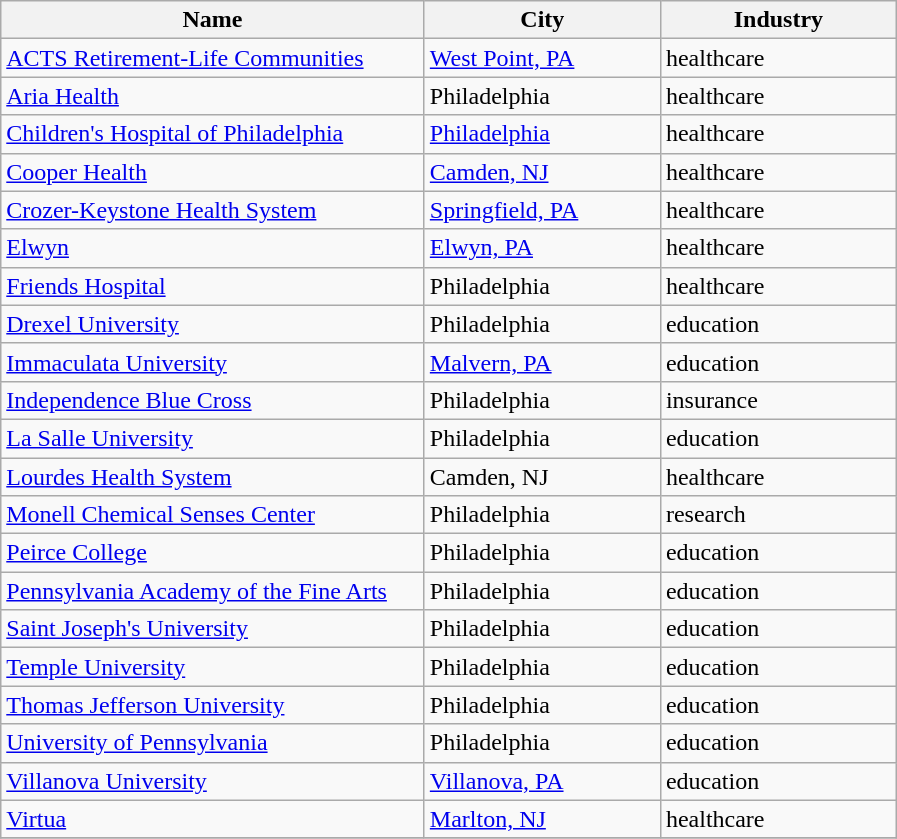<table class="wikitable sortable">
<tr>
<th style="width:275px;">Name</th>
<th style="width:150px;">City</th>
<th style="width:150px;">Industry</th>
</tr>
<tr>
<td><a href='#'>ACTS Retirement-Life Communities</a></td>
<td><a href='#'>West Point, PA</a></td>
<td>healthcare</td>
</tr>
<tr>
<td><a href='#'>Aria Health</a></td>
<td>Philadelphia</td>
<td>healthcare</td>
</tr>
<tr>
<td><a href='#'>Children's Hospital of Philadelphia</a></td>
<td><a href='#'>Philadelphia</a></td>
<td>healthcare</td>
</tr>
<tr>
<td><a href='#'>Cooper Health</a></td>
<td><a href='#'>Camden, NJ</a></td>
<td>healthcare</td>
</tr>
<tr>
<td><a href='#'>Crozer-Keystone Health System</a></td>
<td><a href='#'>Springfield, PA</a></td>
<td>healthcare</td>
</tr>
<tr>
<td><a href='#'>Elwyn</a></td>
<td><a href='#'>Elwyn, PA</a></td>
<td>healthcare</td>
</tr>
<tr>
<td><a href='#'>Friends Hospital</a></td>
<td>Philadelphia</td>
<td>healthcare</td>
</tr>
<tr>
<td><a href='#'>Drexel University</a></td>
<td>Philadelphia</td>
<td>education</td>
</tr>
<tr>
<td><a href='#'>Immaculata University</a></td>
<td><a href='#'>Malvern, PA</a></td>
<td>education</td>
</tr>
<tr>
<td><a href='#'>Independence Blue Cross</a></td>
<td>Philadelphia</td>
<td>insurance</td>
</tr>
<tr>
<td><a href='#'>La Salle University</a></td>
<td>Philadelphia</td>
<td>education</td>
</tr>
<tr>
<td><a href='#'>Lourdes Health System</a></td>
<td>Camden, NJ</td>
<td>healthcare</td>
</tr>
<tr>
<td><a href='#'>Monell Chemical Senses Center</a></td>
<td>Philadelphia</td>
<td>research</td>
</tr>
<tr>
<td><a href='#'>Peirce College</a></td>
<td>Philadelphia</td>
<td>education</td>
</tr>
<tr>
<td><a href='#'>Pennsylvania Academy of the Fine Arts</a></td>
<td>Philadelphia</td>
<td>education</td>
</tr>
<tr>
<td><a href='#'>Saint Joseph's University</a></td>
<td>Philadelphia</td>
<td>education</td>
</tr>
<tr>
<td><a href='#'>Temple University</a></td>
<td>Philadelphia</td>
<td>education</td>
</tr>
<tr>
<td><a href='#'>Thomas Jefferson University</a></td>
<td>Philadelphia</td>
<td>education</td>
</tr>
<tr>
<td><a href='#'>University of Pennsylvania</a></td>
<td>Philadelphia</td>
<td>education</td>
</tr>
<tr>
<td><a href='#'>Villanova University</a></td>
<td><a href='#'>Villanova, PA</a></td>
<td>education</td>
</tr>
<tr>
<td><a href='#'>Virtua</a></td>
<td><a href='#'>Marlton, NJ</a></td>
<td>healthcare</td>
</tr>
<tr>
</tr>
</table>
